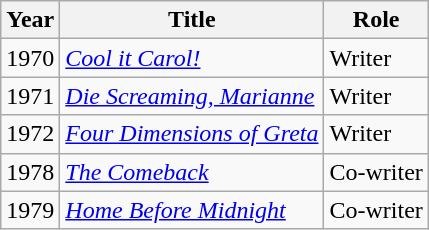<table class="wikitable">
<tr>
<th>Year</th>
<th>Title</th>
<th>Role</th>
</tr>
<tr>
<td>1970</td>
<td><em><a href='#'>Cool it Carol!</a></em></td>
<td>Writer</td>
</tr>
<tr>
<td>1971</td>
<td><em><a href='#'>Die Screaming, Marianne</a></em></td>
<td>Writer</td>
</tr>
<tr>
<td>1972</td>
<td><em><a href='#'>Four Dimensions of Greta</a></em></td>
<td>Writer</td>
</tr>
<tr>
<td>1978</td>
<td><em><a href='#'>The Comeback</a></em></td>
<td>Co-writer</td>
</tr>
<tr>
<td>1979</td>
<td><em><a href='#'>Home Before Midnight</a></em></td>
<td>Co-writer</td>
</tr>
</table>
